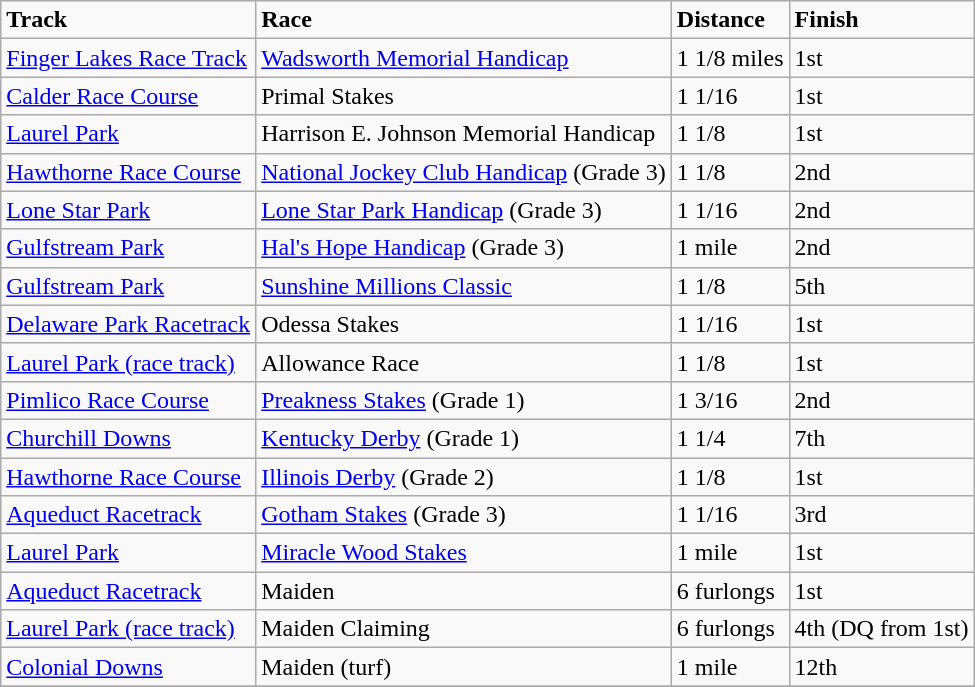<table class="wikitable sortable">
<tr>
<td><strong>Track</strong></td>
<td><strong>Race</strong></td>
<td><strong>Distance</strong></td>
<td><strong>Finish</strong></td>
</tr>
<tr>
<td><a href='#'>Finger Lakes Race Track</a></td>
<td><a href='#'>Wadsworth Memorial Handicap</a></td>
<td>1 1/8 miles</td>
<td>1st</td>
</tr>
<tr>
<td><a href='#'>Calder Race Course</a></td>
<td>Primal Stakes</td>
<td>1 1/16</td>
<td>1st</td>
</tr>
<tr>
<td><a href='#'>Laurel Park</a></td>
<td>Harrison E. Johnson Memorial Handicap</td>
<td>1 1/8</td>
<td>1st</td>
</tr>
<tr>
<td><a href='#'>Hawthorne Race Course</a></td>
<td><a href='#'>National Jockey Club Handicap</a> (Grade 3)</td>
<td>1 1/8</td>
<td>2nd</td>
</tr>
<tr>
<td><a href='#'>Lone Star Park</a></td>
<td><a href='#'>Lone Star Park Handicap</a>  (Grade 3)</td>
<td>1 1/16</td>
<td>2nd</td>
</tr>
<tr>
<td><a href='#'>Gulfstream Park</a></td>
<td><a href='#'>Hal's Hope Handicap</a> (Grade 3)</td>
<td>1 mile</td>
<td>2nd</td>
</tr>
<tr>
<td><a href='#'>Gulfstream Park</a></td>
<td><a href='#'>Sunshine Millions Classic</a></td>
<td>1 1/8</td>
<td>5th</td>
</tr>
<tr>
<td><a href='#'>Delaware Park Racetrack</a></td>
<td>Odessa Stakes</td>
<td>1 1/16</td>
<td>1st</td>
</tr>
<tr>
<td><a href='#'>Laurel Park (race track)</a></td>
<td>Allowance Race</td>
<td>1 1/8</td>
<td>1st</td>
</tr>
<tr>
<td><a href='#'>Pimlico Race Course</a></td>
<td><a href='#'>Preakness Stakes</a> (Grade 1)</td>
<td>1 3/16</td>
<td>2nd</td>
</tr>
<tr>
<td><a href='#'>Churchill Downs</a></td>
<td><a href='#'>Kentucky Derby</a>  (Grade 1)</td>
<td>1 1/4</td>
<td>7th</td>
</tr>
<tr>
<td><a href='#'>Hawthorne Race Course</a></td>
<td><a href='#'>Illinois Derby</a>  (Grade 2)</td>
<td>1 1/8</td>
<td>1st</td>
</tr>
<tr>
<td><a href='#'>Aqueduct Racetrack</a></td>
<td><a href='#'>Gotham Stakes</a>  (Grade 3)</td>
<td>1 1/16</td>
<td>3rd</td>
</tr>
<tr>
<td><a href='#'>Laurel Park</a></td>
<td><a href='#'>Miracle Wood Stakes</a></td>
<td>1 mile</td>
<td>1st</td>
</tr>
<tr>
<td><a href='#'>Aqueduct Racetrack</a></td>
<td>Maiden</td>
<td>6 furlongs</td>
<td>1st</td>
</tr>
<tr>
<td><a href='#'>Laurel Park (race track)</a></td>
<td>Maiden Claiming</td>
<td>6 furlongs</td>
<td>4th (DQ from 1st)</td>
</tr>
<tr>
<td><a href='#'>Colonial Downs</a></td>
<td>Maiden (turf)</td>
<td>1 mile</td>
<td>12th</td>
</tr>
<tr>
</tr>
</table>
